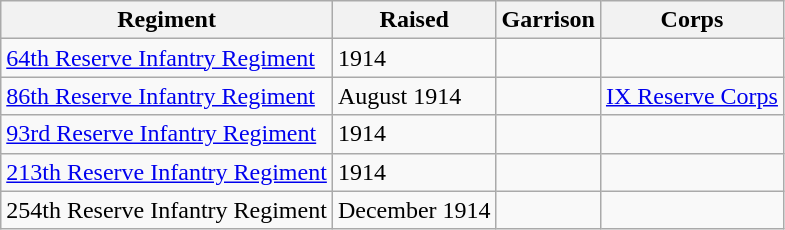<table class="wikitable sortable">
<tr>
<th>Regiment</th>
<th>Raised</th>
<th>Garrison</th>
<th>Corps</th>
</tr>
<tr>
<td><a href='#'>64th Reserve Infantry Regiment</a></td>
<td>1914</td>
<td></td>
<td></td>
</tr>
<tr>
<td><a href='#'>86th Reserve Infantry Regiment</a></td>
<td>August 1914</td>
<td></td>
<td><a href='#'>IX Reserve Corps</a></td>
</tr>
<tr>
<td><a href='#'>93rd Reserve Infantry Regiment</a></td>
<td>1914</td>
<td></td>
<td></td>
</tr>
<tr>
<td><a href='#'>213th Reserve Infantry Regiment</a></td>
<td>1914</td>
<td></td>
<td></td>
</tr>
<tr>
<td>254th Reserve Infantry Regiment</td>
<td>December 1914</td>
<td></td>
<td></td>
</tr>
</table>
